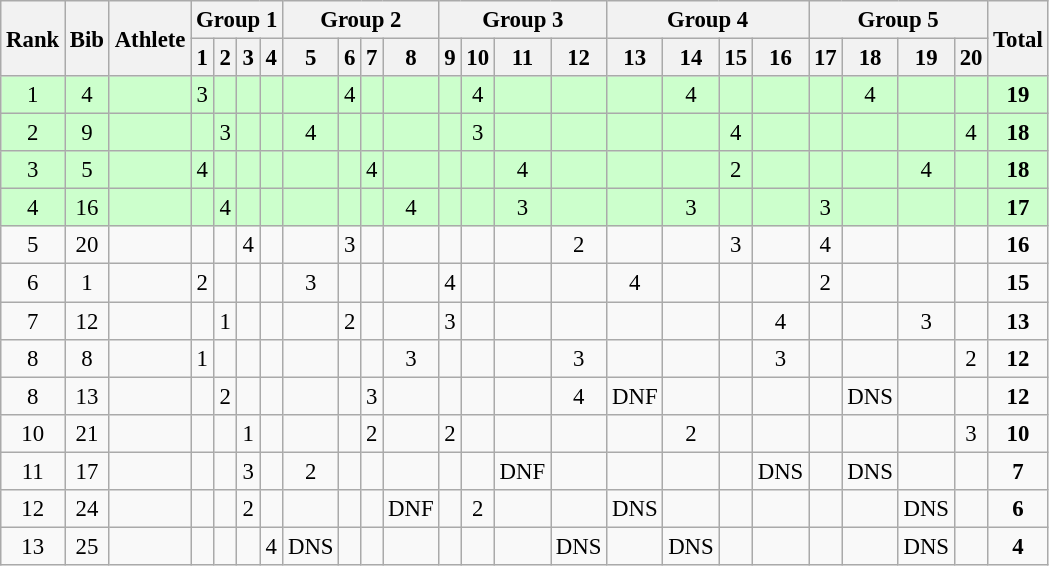<table class="wikitable" style="text-align:center; font-size:95%">
<tr>
<th rowspan=2>Rank</th>
<th rowspan=2>Bib</th>
<th rowspan=2>Athlete</th>
<th colspan=4>Group 1</th>
<th colspan=4>Group 2</th>
<th colspan=4>Group 3</th>
<th colspan=4>Group 4</th>
<th colspan=4>Group 5</th>
<th rowspan=2>Total</th>
</tr>
<tr>
<th>1</th>
<th>2</th>
<th>3</th>
<th>4</th>
<th>5</th>
<th>6</th>
<th>7</th>
<th>8</th>
<th>9</th>
<th>10</th>
<th>11</th>
<th>12</th>
<th>13</th>
<th>14</th>
<th>15</th>
<th>16</th>
<th>17</th>
<th>18</th>
<th>19</th>
<th>20</th>
</tr>
<tr bgcolor=ccffcc>
<td>1</td>
<td>4</td>
<td align=left></td>
<td>3</td>
<td></td>
<td></td>
<td></td>
<td></td>
<td>4</td>
<td></td>
<td></td>
<td></td>
<td>4</td>
<td></td>
<td></td>
<td></td>
<td>4</td>
<td></td>
<td></td>
<td></td>
<td>4</td>
<td></td>
<td></td>
<td><strong>19</strong></td>
</tr>
<tr bgcolor=ccffcc>
<td>2</td>
<td>9</td>
<td align=left></td>
<td></td>
<td>3</td>
<td></td>
<td></td>
<td>4</td>
<td></td>
<td></td>
<td></td>
<td></td>
<td>3</td>
<td></td>
<td></td>
<td></td>
<td></td>
<td>4</td>
<td></td>
<td></td>
<td></td>
<td></td>
<td>4</td>
<td><strong>18</strong></td>
</tr>
<tr bgcolor=ccffcc>
<td>3</td>
<td>5</td>
<td align=left></td>
<td>4</td>
<td></td>
<td></td>
<td></td>
<td></td>
<td></td>
<td>4</td>
<td></td>
<td></td>
<td></td>
<td>4</td>
<td></td>
<td></td>
<td></td>
<td>2</td>
<td></td>
<td></td>
<td></td>
<td>4</td>
<td></td>
<td><strong>18</strong></td>
</tr>
<tr bgcolor=ccffcc>
<td>4</td>
<td>16</td>
<td align=left></td>
<td></td>
<td>4</td>
<td></td>
<td></td>
<td></td>
<td></td>
<td></td>
<td>4</td>
<td></td>
<td></td>
<td>3</td>
<td></td>
<td></td>
<td>3</td>
<td></td>
<td></td>
<td>3</td>
<td></td>
<td></td>
<td></td>
<td><strong>17</strong></td>
</tr>
<tr>
<td>5</td>
<td>20</td>
<td align=left></td>
<td></td>
<td></td>
<td>4</td>
<td></td>
<td></td>
<td>3</td>
<td></td>
<td></td>
<td></td>
<td></td>
<td></td>
<td>2</td>
<td></td>
<td></td>
<td>3</td>
<td></td>
<td>4</td>
<td></td>
<td></td>
<td></td>
<td><strong>16</strong></td>
</tr>
<tr>
<td>6</td>
<td>1</td>
<td align=left></td>
<td>2</td>
<td></td>
<td></td>
<td></td>
<td>3</td>
<td></td>
<td></td>
<td></td>
<td>4</td>
<td></td>
<td></td>
<td></td>
<td>4</td>
<td></td>
<td></td>
<td></td>
<td>2</td>
<td></td>
<td></td>
<td></td>
<td><strong>15</strong></td>
</tr>
<tr>
<td>7</td>
<td>12</td>
<td align=left></td>
<td></td>
<td>1</td>
<td></td>
<td></td>
<td></td>
<td>2</td>
<td></td>
<td></td>
<td>3</td>
<td></td>
<td></td>
<td></td>
<td></td>
<td></td>
<td></td>
<td>4</td>
<td></td>
<td></td>
<td>3</td>
<td></td>
<td><strong>13</strong></td>
</tr>
<tr>
<td>8</td>
<td>8</td>
<td align=left></td>
<td>1</td>
<td></td>
<td></td>
<td></td>
<td></td>
<td></td>
<td></td>
<td>3</td>
<td></td>
<td></td>
<td></td>
<td>3</td>
<td></td>
<td></td>
<td></td>
<td>3</td>
<td></td>
<td></td>
<td></td>
<td>2</td>
<td><strong>12</strong></td>
</tr>
<tr>
<td>8</td>
<td>13</td>
<td align=left></td>
<td></td>
<td>2</td>
<td></td>
<td></td>
<td></td>
<td></td>
<td>3</td>
<td></td>
<td></td>
<td></td>
<td></td>
<td>4</td>
<td>DNF</td>
<td></td>
<td></td>
<td></td>
<td></td>
<td>DNS</td>
<td></td>
<td></td>
<td><strong>12</strong></td>
</tr>
<tr>
<td>10</td>
<td>21</td>
<td align=left></td>
<td></td>
<td></td>
<td>1</td>
<td></td>
<td></td>
<td></td>
<td>2</td>
<td></td>
<td>2</td>
<td></td>
<td></td>
<td></td>
<td></td>
<td>2</td>
<td></td>
<td></td>
<td></td>
<td></td>
<td></td>
<td>3</td>
<td><strong>10</strong></td>
</tr>
<tr>
<td>11</td>
<td>17</td>
<td align=left></td>
<td></td>
<td></td>
<td>3</td>
<td></td>
<td>2</td>
<td></td>
<td></td>
<td></td>
<td></td>
<td></td>
<td>DNF</td>
<td></td>
<td></td>
<td></td>
<td></td>
<td>DNS</td>
<td></td>
<td>DNS</td>
<td></td>
<td></td>
<td><strong>7</strong></td>
</tr>
<tr>
<td>12</td>
<td>24</td>
<td align=left></td>
<td></td>
<td></td>
<td>2</td>
<td></td>
<td></td>
<td></td>
<td></td>
<td>DNF</td>
<td></td>
<td>2</td>
<td></td>
<td></td>
<td>DNS</td>
<td></td>
<td></td>
<td></td>
<td></td>
<td></td>
<td>DNS</td>
<td></td>
<td><strong>6</strong></td>
</tr>
<tr>
<td>13</td>
<td>25</td>
<td align=left></td>
<td></td>
<td></td>
<td></td>
<td>4</td>
<td>DNS</td>
<td></td>
<td></td>
<td></td>
<td></td>
<td></td>
<td></td>
<td>DNS</td>
<td></td>
<td>DNS</td>
<td></td>
<td></td>
<td></td>
<td></td>
<td>DNS</td>
<td></td>
<td><strong>4</strong></td>
</tr>
</table>
